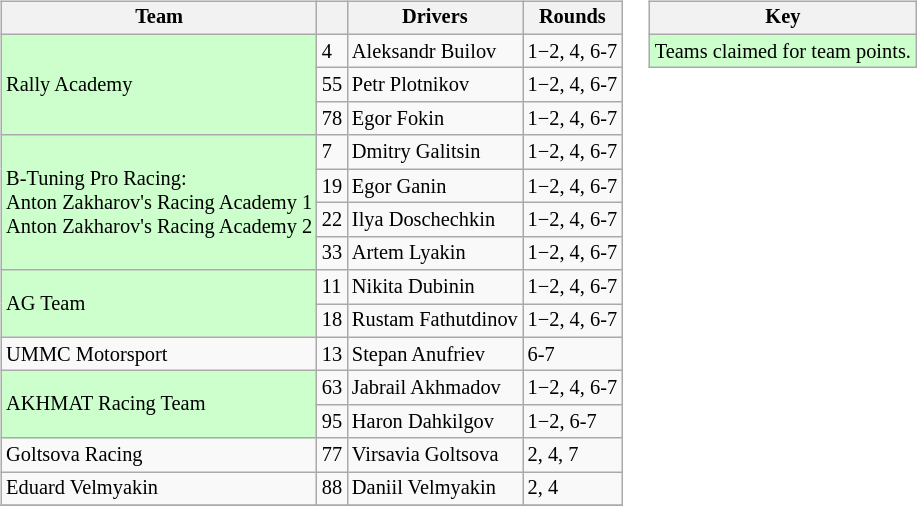<table>
<tr>
<td><br><table class="wikitable" style="font-size: 85%">
<tr>
<th>Team</th>
<th></th>
<th>Drivers</th>
<th>Rounds</th>
</tr>
<tr>
<td rowspan=3 style="background:#ccffcc;">Rally Academy</td>
<td>4</td>
<td>Aleksandr Builov</td>
<td>1−2, 4, 6-7</td>
</tr>
<tr>
<td>55</td>
<td>Petr Plotnikov</td>
<td>1−2, 4, 6-7</td>
</tr>
<tr>
<td>78</td>
<td>Egor Fokin</td>
<td>1−2, 4, 6-7</td>
</tr>
<tr>
<td rowspan=4 style="background:#ccffcc;">B-Tuning Pro Racing:<br>Anton Zakharov's Racing Academy 1<br>Anton Zakharov's Racing Academy 2</td>
<td>7</td>
<td>Dmitry Galitsin</td>
<td>1−2, 4, 6-7</td>
</tr>
<tr>
<td>19</td>
<td>Egor Ganin</td>
<td>1−2, 4, 6-7</td>
</tr>
<tr>
<td>22</td>
<td>Ilya Doschechkin</td>
<td>1−2, 4, 6-7</td>
</tr>
<tr>
<td>33</td>
<td>Artem Lyakin</td>
<td>1−2, 4, 6-7</td>
</tr>
<tr>
<td rowspan=2 style="background:#ccffcc;">AG Team</td>
<td>11</td>
<td>Nikita Dubinin</td>
<td>1−2, 4, 6-7</td>
</tr>
<tr>
<td>18</td>
<td>Rustam Fathutdinov</td>
<td>1−2, 4, 6-7</td>
</tr>
<tr>
<td>UMMC Motorsport</td>
<td>13</td>
<td>Stepan Anufriev</td>
<td>6-7</td>
</tr>
<tr>
<td rowspan=2 style="background:#ccffcc;">AKHMAT Racing Team</td>
<td>63</td>
<td>Jabrail Akhmadov</td>
<td>1−2, 4, 6-7</td>
</tr>
<tr>
<td>95</td>
<td>Haron Dahkilgov</td>
<td>1−2, 6-7</td>
</tr>
<tr>
<td>Goltsova Racing</td>
<td>77</td>
<td>Virsavia Goltsova</td>
<td>2, 4, 7</td>
</tr>
<tr>
<td>Eduard Velmyakin</td>
<td>88</td>
<td>Daniil Velmyakin</td>
<td>2, 4</td>
</tr>
<tr>
</tr>
</table>
</td>
<td valign="top"><br><table class="wikitable" style="font-size: 85%">
<tr>
<th colspan=2>Key</th>
</tr>
<tr>
<td colspan=2 style="background:#ccffcc;">Teams claimed for team points.</td>
</tr>
</table>
</td>
</tr>
</table>
